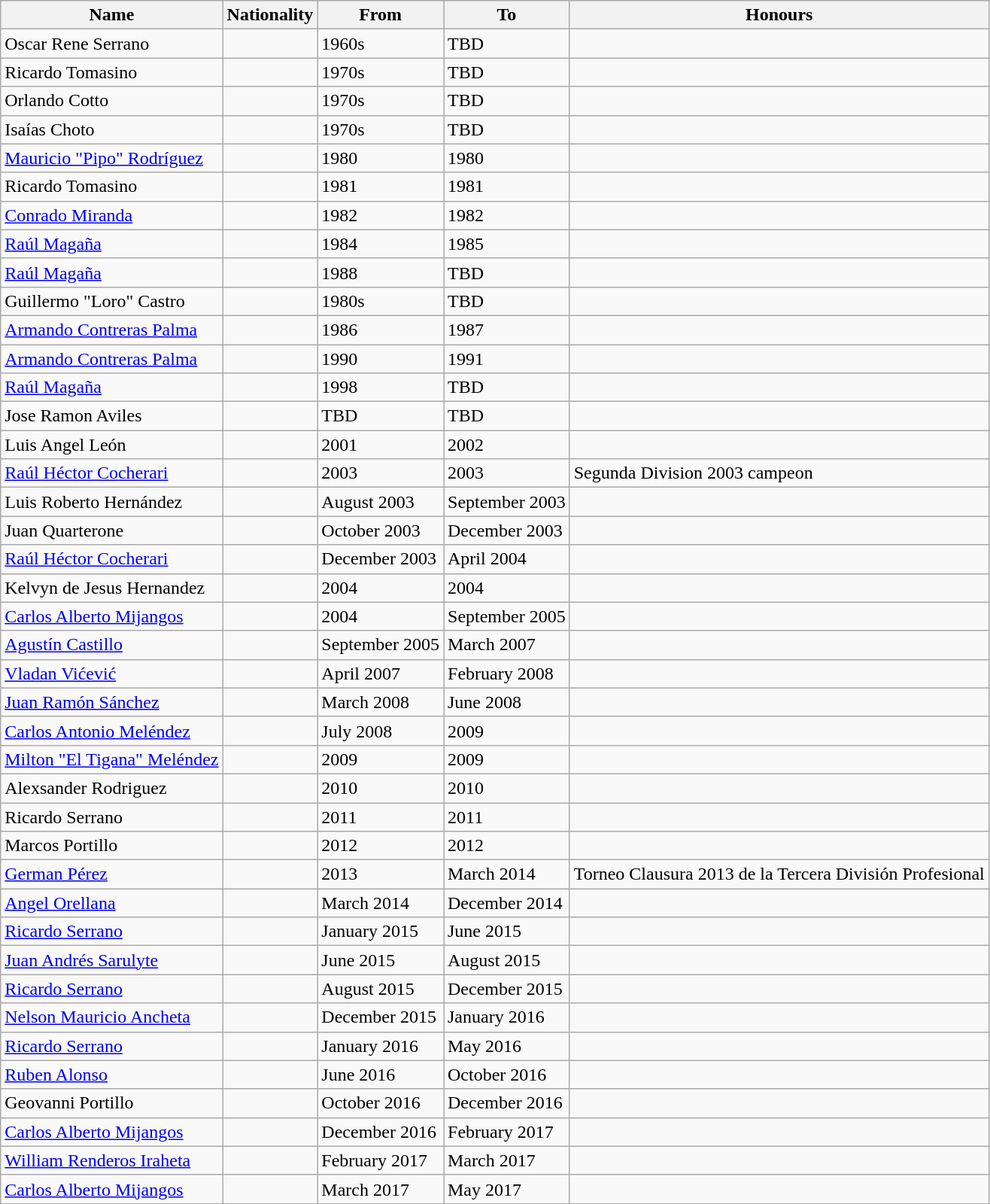<table class="sortable wikitable" style="text-align: center;">
<tr>
<th>Name</th>
<th>Nationality</th>
<th>From</th>
<th>To</th>
<th>Honours</th>
</tr>
<tr>
<td align=left>Oscar Rene Serrano</td>
<td align=left></td>
<td align=left>1960s</td>
<td align=left>TBD</td>
<td align=left></td>
</tr>
<tr>
<td align=left>Ricardo Tomasino</td>
<td align=left></td>
<td align=left>1970s</td>
<td align=left>TBD</td>
<td align=left></td>
</tr>
<tr>
<td align=left>Orlando Cotto</td>
<td align=left></td>
<td align=left>1970s</td>
<td align=left>TBD</td>
<td align=left></td>
</tr>
<tr>
<td align=left>Isaías Choto</td>
<td align=left></td>
<td align=left>1970s</td>
<td align=left>TBD</td>
<td align=left></td>
</tr>
<tr>
<td align=left><a href='#'>Mauricio "Pipo" Rodríguez</a></td>
<td align=left></td>
<td align=left>1980</td>
<td align=left>1980</td>
<td align=left></td>
</tr>
<tr>
<td align=left>Ricardo Tomasino</td>
<td align=left></td>
<td align=left>1981</td>
<td align=left>1981</td>
<td align=left></td>
</tr>
<tr>
<td align=left><a href='#'>Conrado Miranda</a></td>
<td align=left></td>
<td align=left>1982</td>
<td align=left>1982</td>
<td align=left></td>
</tr>
<tr>
<td align=left><a href='#'>Raúl Magaña</a></td>
<td align=left></td>
<td align=left>1984</td>
<td align=left>1985</td>
<td align=left></td>
</tr>
<tr>
<td align=left><a href='#'>Raúl Magaña</a></td>
<td align=left></td>
<td align=left>1988</td>
<td align=left>TBD</td>
<td align=left></td>
</tr>
<tr>
<td align=left>Guillermo "Loro" Castro</td>
<td align=left></td>
<td align=left>1980s</td>
<td align=left>TBD</td>
<td align=left></td>
</tr>
<tr>
<td align=left><a href='#'>Armando Contreras Palma</a></td>
<td align=left></td>
<td align=left>1986</td>
<td align=left>1987</td>
<td align=left></td>
</tr>
<tr>
<td align=left><a href='#'>Armando Contreras Palma</a></td>
<td align=left></td>
<td align=left>1990</td>
<td align=left>1991</td>
<td align=left></td>
</tr>
<tr>
<td align=left><a href='#'>Raúl Magaña</a></td>
<td align=left></td>
<td align=left>1998</td>
<td align=left>TBD</td>
<td align=left></td>
</tr>
<tr>
<td align=left>Jose Ramon Aviles</td>
<td align=left></td>
<td align=left>TBD</td>
<td align=left>TBD</td>
<td align=left></td>
</tr>
<tr>
<td align=left>Luis Angel León</td>
<td align=left></td>
<td align=left>2001</td>
<td align=left>2002</td>
<td align=left></td>
</tr>
<tr>
<td align=left><a href='#'>Raúl Héctor Cocherari</a></td>
<td align=left></td>
<td align=left>2003</td>
<td align=left>2003</td>
<td align=left>Segunda Division 2003 campeon</td>
</tr>
<tr>
<td align=left>Luis Roberto Hernández</td>
<td align=left></td>
<td align=left>August 2003</td>
<td align=left>September 2003</td>
<td align=left></td>
</tr>
<tr>
<td align=left>Juan Quarterone</td>
<td align=left></td>
<td align=left>October 2003</td>
<td align=left>December 2003</td>
<td align=left></td>
</tr>
<tr>
<td align=left><a href='#'>Raúl Héctor Cocherari</a></td>
<td align=left></td>
<td align=left>December 2003</td>
<td align=left>April 2004</td>
<td align=left></td>
</tr>
<tr>
<td align=left>Kelvyn de Jesus Hernandez</td>
<td align=left></td>
<td align=left>2004</td>
<td align=left>2004</td>
<td align=left></td>
</tr>
<tr>
<td align=left><a href='#'>Carlos Alberto Mijangos</a></td>
<td align=left></td>
<td align=left>2004</td>
<td align=left>September 2005</td>
<td align=left></td>
</tr>
<tr>
<td align=left><a href='#'>Agustín Castillo</a></td>
<td align=left></td>
<td align=left>September 2005</td>
<td align=left>March 2007</td>
<td align=left></td>
</tr>
<tr>
<td align=left><a href='#'>Vladan Vićević</a></td>
<td align=left> </td>
<td align=left>April 2007</td>
<td align=left>February 2008</td>
<td align=left></td>
</tr>
<tr>
<td align=left><a href='#'>Juan Ramón Sánchez</a></td>
<td align=left></td>
<td align=left>March 2008</td>
<td align=left>June 2008</td>
<td align=left></td>
</tr>
<tr>
<td align=left><a href='#'>Carlos Antonio Meléndez</a></td>
<td align=left></td>
<td align=left>July 2008</td>
<td align=left>2009</td>
<td align=left></td>
</tr>
<tr>
<td align=left><a href='#'>Milton "El Tigana" Meléndez</a></td>
<td align=left></td>
<td align=left>2009</td>
<td align=left>2009</td>
<td align=left></td>
</tr>
<tr>
<td align=left>Alexsander Rodriguez</td>
<td align=left></td>
<td align=left>2010</td>
<td align=left>2010</td>
<td align=left></td>
</tr>
<tr>
<td align=left>Ricardo Serrano</td>
<td align=left></td>
<td align=left>2011</td>
<td align=left>2011</td>
<td align=left></td>
</tr>
<tr>
<td align=left>Marcos Portillo</td>
<td align=left></td>
<td align=left>2012</td>
<td align=left>2012</td>
<td align=left></td>
</tr>
<tr>
<td align=left><a href='#'>German Pérez</a></td>
<td align=left></td>
<td align=left>2013</td>
<td align=left>March 2014</td>
<td align=left>Torneo Clausura 2013 de la Tercera División Profesional</td>
</tr>
<tr>
<td align=left><a href='#'>Angel Orellana</a></td>
<td align=left></td>
<td align=left>March 2014</td>
<td align=left>December 2014</td>
<td align=left></td>
</tr>
<tr>
<td align=left><a href='#'>Ricardo Serrano</a></td>
<td align=left></td>
<td align=left>January 2015</td>
<td align=left>June 2015</td>
<td align=left></td>
</tr>
<tr>
<td align=left><a href='#'>Juan Andrés Sarulyte</a></td>
<td align=left></td>
<td align=left>June 2015</td>
<td align=left>August 2015</td>
<td align=left></td>
</tr>
<tr>
<td align=left><a href='#'>Ricardo Serrano</a></td>
<td align=left></td>
<td align=left>August 2015</td>
<td align=left>December 2015</td>
<td align=left></td>
</tr>
<tr>
<td align=left><a href='#'>Nelson Mauricio Ancheta</a></td>
<td align=left></td>
<td align=left>December 2015</td>
<td align=left>January 2016</td>
<td align=left></td>
</tr>
<tr>
<td align=left><a href='#'>Ricardo Serrano</a></td>
<td align=left></td>
<td align=left>January 2016</td>
<td align=left>May 2016</td>
<td align=left></td>
</tr>
<tr>
<td align=left><a href='#'>Ruben Alonso</a></td>
<td align=left></td>
<td align=left>June 2016</td>
<td align=left>October 2016</td>
<td align=left></td>
</tr>
<tr>
<td align=left>Geovanni Portillo</td>
<td align=left></td>
<td align=left>October 2016</td>
<td align=left>December 2016</td>
<td align=left></td>
</tr>
<tr>
<td align=left><a href='#'>Carlos Alberto Mijangos</a></td>
<td align=left></td>
<td align=left>December 2016</td>
<td align=left>February 2017</td>
<td align=left></td>
</tr>
<tr>
<td align=left><a href='#'>William Renderos Iraheta </a></td>
<td align=left></td>
<td align=left>February 2017</td>
<td align=left>March 2017</td>
<td align=left></td>
</tr>
<tr>
<td align=left><a href='#'>Carlos Alberto Mijangos</a></td>
<td align=left></td>
<td align=left>March 2017</td>
<td align=left>May 2017</td>
<td align=left></td>
</tr>
<tr>
</tr>
</table>
